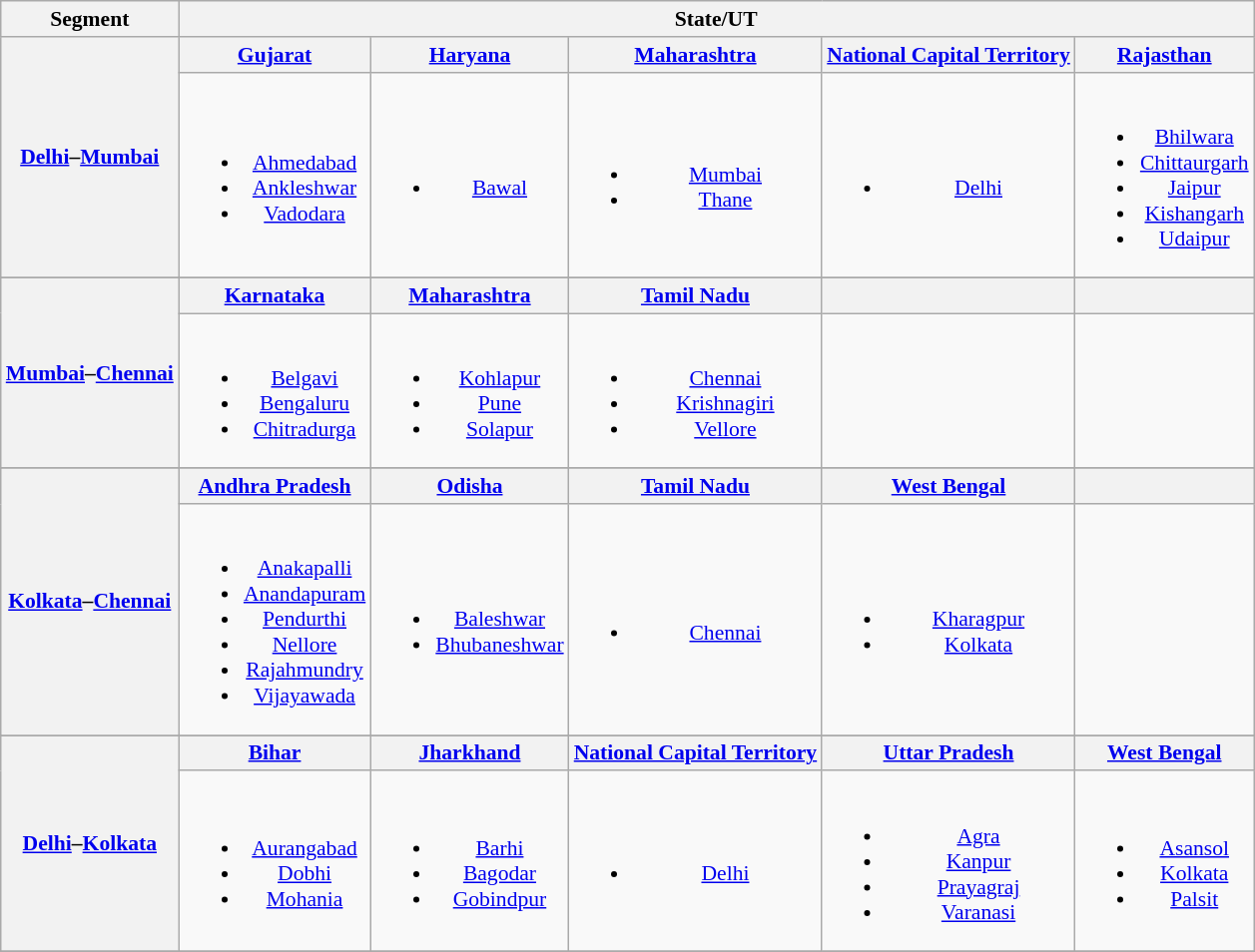<table class="wikitable"style="font-size:90%; text-align:center;">
<tr>
<th>Segment</th>
<th colspan="6">State/UT</th>
</tr>
<tr>
<th rowspan="2"><a href='#'>Delhi</a>–<a href='#'>Mumbai</a></th>
<th><a href='#'>Gujarat</a></th>
<th><a href='#'>Haryana</a></th>
<th><a href='#'>Maharashtra</a></th>
<th><a href='#'>National Capital Territory</a></th>
<th><a href='#'>Rajasthan</a></th>
</tr>
<tr>
<td><br><ul><li><a href='#'>Ahmedabad</a></li><li><a href='#'>Ankleshwar</a></li><li><a href='#'>Vadodara</a></li></ul></td>
<td><br><ul><li><a href='#'>Bawal</a></li></ul></td>
<td><br><ul><li><a href='#'>Mumbai</a></li><li><a href='#'>Thane</a></li></ul></td>
<td><br><ul><li><a href='#'>Delhi</a></li></ul></td>
<td><br><ul><li><a href='#'>Bhilwara</a></li><li><a href='#'>Chittaurgarh</a></li><li><a href='#'>Jaipur</a></li><li><a href='#'>Kishangarh</a></li><li><a href='#'>Udaipur</a></li></ul></td>
</tr>
<tr>
</tr>
<tr>
<th rowspan="2"><a href='#'>Mumbai</a>–<a href='#'>Chennai</a></th>
<th><a href='#'>Karnataka</a></th>
<th><a href='#'>Maharashtra</a></th>
<th><a href='#'>Tamil Nadu</a></th>
<th></th>
<th></th>
</tr>
<tr>
<td><br><ul><li><a href='#'>Belgavi</a></li><li><a href='#'>Bengaluru</a></li><li><a href='#'>Chitradurga</a></li></ul></td>
<td><br><ul><li><a href='#'>Kohlapur</a></li><li><a href='#'>Pune</a></li><li><a href='#'>Solapur</a></li></ul></td>
<td><br><ul><li><a href='#'>Chennai</a></li><li><a href='#'>Krishnagiri</a></li><li><a href='#'>Vellore</a></li></ul></td>
<td></td>
<td></td>
</tr>
<tr>
</tr>
<tr>
<th rowspan="2"><a href='#'>Kolkata</a>–<a href='#'>Chennai</a></th>
<th><a href='#'>Andhra Pradesh</a></th>
<th><a href='#'>Odisha</a></th>
<th><a href='#'>Tamil Nadu</a></th>
<th><a href='#'>West Bengal</a></th>
<th></th>
</tr>
<tr>
<td><br><ul><li><a href='#'>Anakapalli</a></li><li><a href='#'>Anandapuram</a></li><li><a href='#'>Pendurthi</a></li><li><a href='#'>Nellore</a></li><li><a href='#'>Rajahmundry</a></li><li><a href='#'>Vijayawada</a></li></ul></td>
<td><br><ul><li><a href='#'>Baleshwar</a></li><li><a href='#'>Bhubaneshwar</a></li></ul></td>
<td><br><ul><li><a href='#'>Chennai</a></li></ul></td>
<td><br><ul><li><a href='#'>Kharagpur</a></li><li><a href='#'>Kolkata</a></li></ul></td>
<td></td>
</tr>
<tr>
</tr>
<tr>
<th rowspan="2"><a href='#'>Delhi</a>–<a href='#'>Kolkata</a></th>
<th><a href='#'>Bihar</a></th>
<th><a href='#'>Jharkhand</a></th>
<th><a href='#'>National Capital Territory</a></th>
<th><a href='#'>Uttar Pradesh</a></th>
<th><a href='#'>West Bengal</a></th>
</tr>
<tr>
<td><br><ul><li><a href='#'>Aurangabad</a></li><li><a href='#'>Dobhi</a></li><li><a href='#'>Mohania</a></li></ul></td>
<td><br><ul><li><a href='#'>Barhi</a></li><li><a href='#'>Bagodar</a></li><li><a href='#'>Gobindpur</a></li></ul></td>
<td><br><ul><li><a href='#'>Delhi</a></li></ul></td>
<td><br><ul><li><a href='#'>Agra</a></li><li><a href='#'>Kanpur</a></li><li><a href='#'>Prayagraj</a></li><li><a href='#'>Varanasi</a></li></ul></td>
<td><br><ul><li><a href='#'>Asansol</a></li><li><a href='#'>Kolkata</a></li><li><a href='#'>Palsit</a></li></ul></td>
</tr>
<tr>
</tr>
</table>
